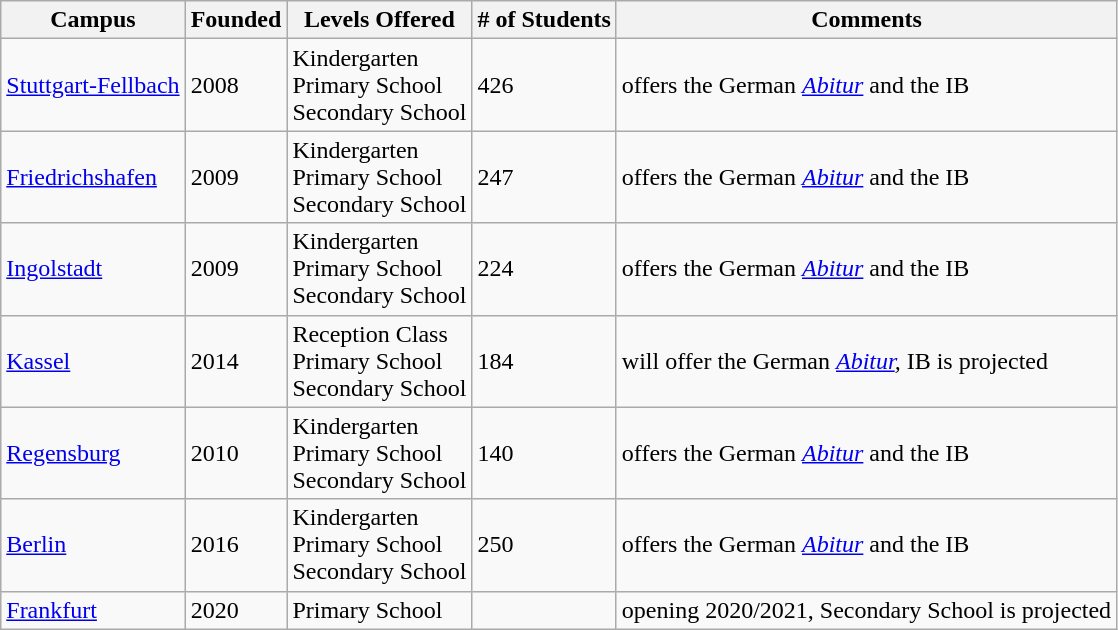<table class="wikitable">
<tr>
<th>Campus</th>
<th>Founded</th>
<th>Levels Offered</th>
<th># of Students</th>
<th>Comments</th>
</tr>
<tr>
<td><a href='#'>Stuttgart-Fellbach</a></td>
<td>2008</td>
<td>Kindergarten<br>Primary School<br>Secondary School</td>
<td>426</td>
<td>offers the German <em><a href='#'>Abitur</a></em> and the IB</td>
</tr>
<tr>
<td><a href='#'>Friedrichshafen</a></td>
<td>2009</td>
<td>Kindergarten<br>Primary School<br>Secondary School</td>
<td>247</td>
<td>offers the German <em><a href='#'>Abitur</a></em> and the IB</td>
</tr>
<tr>
<td><a href='#'>Ingolstadt</a></td>
<td>2009</td>
<td>Kindergarten<br>Primary School<br>Secondary School</td>
<td>224</td>
<td>offers the German <em><a href='#'>Abitur</a></em> and the IB</td>
</tr>
<tr>
<td><a href='#'>Kassel</a></td>
<td>2014</td>
<td>Reception Class<br>Primary School<br>Secondary School</td>
<td>184</td>
<td>will offer the German <em><a href='#'>Abitur</a>,</em> IB is projected</td>
</tr>
<tr>
<td><a href='#'>Regensburg</a></td>
<td>2010</td>
<td>Kindergarten<br>Primary School<br>Secondary School</td>
<td>140</td>
<td>offers the German <em><a href='#'>Abitur</a></em> and the IB</td>
</tr>
<tr>
<td><a href='#'>Berlin</a></td>
<td>2016</td>
<td>Kindergarten<br>Primary School<br>Secondary School</td>
<td>250</td>
<td>offers the German <em><a href='#'>Abitur</a></em> and the IB</td>
</tr>
<tr>
<td><a href='#'>Frankfurt</a></td>
<td>2020</td>
<td>Primary School</td>
<td></td>
<td>opening 2020/2021, Secondary School is projected</td>
</tr>
</table>
